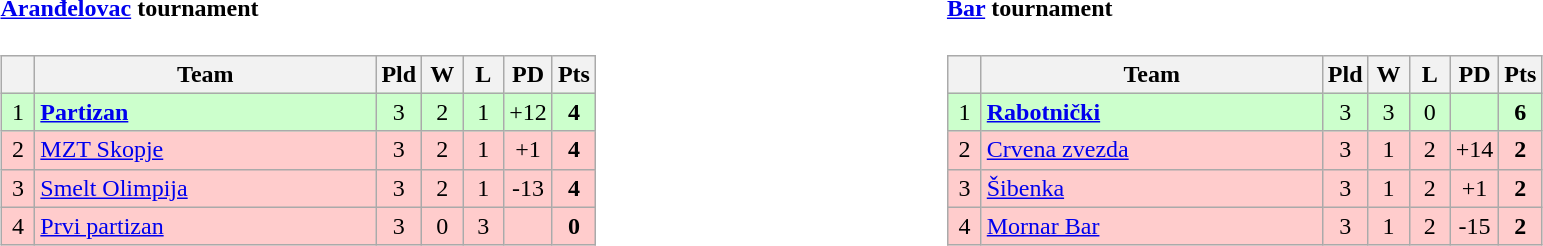<table>
<tr>
<td style="vertical-align:top; width:33%;"><br><h4><a href='#'>Aranđelovac</a> tournament</h4><table class="wikitable" style="text-align:center">
<tr>
<th width="15"></th>
<th width="220">Team</th>
<th width="20">Pld</th>
<th width="20">W</th>
<th width="20">L</th>
<th width="20">PD</th>
<th width="20">Pts</th>
</tr>
<tr bgcolor="#ccffcc">
<td>1</td>
<td align="left"><a href='#'><strong>Partizan</strong></a></td>
<td>3</td>
<td>2</td>
<td>1</td>
<td>+12</td>
<td><strong>4</strong></td>
</tr>
<tr bgcolor="#ffcccc">
<td>2</td>
<td align="left"><a href='#'>MZT Skopje</a></td>
<td>3</td>
<td>2</td>
<td>1</td>
<td>+1</td>
<td><strong>4</strong></td>
</tr>
<tr bgcolor="#ffcccc">
<td>3</td>
<td align="left"><a href='#'>Smelt Olimpija</a></td>
<td>3</td>
<td>2</td>
<td>1</td>
<td>-13</td>
<td><strong>4</strong></td>
</tr>
<tr bgcolor="#ffcccc">
<td>4</td>
<td align="left"><a href='#'>Prvi partizan</a></td>
<td>3</td>
<td>0</td>
<td>3</td>
<td></td>
<td><strong>0</strong></td>
</tr>
</table>
</td>
<td style="vertical-align:top; width:33%;"><br><h4><a href='#'>Bar</a> tournament</h4><table class="wikitable" style="text-align:center">
<tr>
<th width="15"></th>
<th width="220">Team</th>
<th width="20">Pld</th>
<th width="20">W</th>
<th width="20">L</th>
<th width="20">PD</th>
<th width="20">Pts</th>
</tr>
<tr bgcolor="#ccffcc">
<td>1</td>
<td align="left"><a href='#'><strong>Rabotnički</strong></a></td>
<td>3</td>
<td>3</td>
<td>0</td>
<td></td>
<td><strong>6</strong></td>
</tr>
<tr bgcolor="#ffcccc">
<td>2</td>
<td align="left"><a href='#'>Crvena zvezda</a></td>
<td>3</td>
<td>1</td>
<td>2</td>
<td>+14</td>
<td><strong>2</strong></td>
</tr>
<tr bgcolor="#ffcccc">
<td>3</td>
<td align="left"><a href='#'>Šibenka</a></td>
<td>3</td>
<td>1</td>
<td>2</td>
<td>+1</td>
<td><strong>2</strong></td>
</tr>
<tr bgcolor="#ffcccc">
<td>4</td>
<td align="left"><a href='#'>Mornar Bar</a></td>
<td>3</td>
<td>1</td>
<td>2</td>
<td>-15</td>
<td><strong>2</strong></td>
</tr>
</table>
</td>
</tr>
</table>
